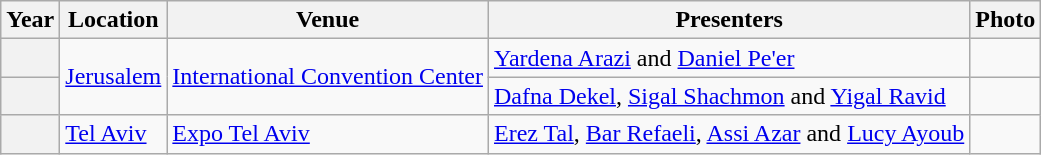<table class="wikitable plainrowheaders">
<tr>
<th>Year</th>
<th>Location</th>
<th>Venue</th>
<th>Presenters</th>
<th>Photo</th>
</tr>
<tr>
<th scope="row"></th>
<td rowspan=2><a href='#'>Jerusalem</a></td>
<td rowspan=2><a href='#'>International Convention Center</a></td>
<td><a href='#'>Yardena Arazi</a> and <a href='#'>Daniel Pe'er</a></td>
<td></td>
</tr>
<tr>
<th scope="row"></th>
<td><a href='#'>Dafna Dekel</a>, <a href='#'>Sigal Shachmon</a> and <a href='#'>Yigal Ravid</a></td>
<td></td>
</tr>
<tr>
<th scope="row"></th>
<td><a href='#'>Tel Aviv</a></td>
<td><a href='#'>Expo Tel Aviv</a></td>
<td><a href='#'>Erez Tal</a>, <a href='#'>Bar Refaeli</a>, <a href='#'>Assi Azar</a> and <a href='#'>Lucy Ayoub</a></td>
<td></td>
</tr>
</table>
